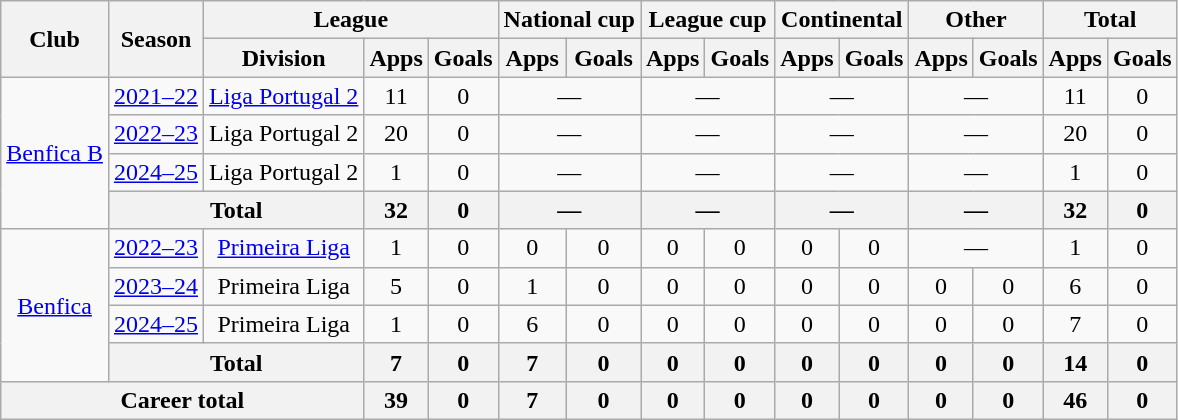<table class="wikitable" style="text-align: center">
<tr>
<th rowspan="2">Club</th>
<th rowspan="2">Season</th>
<th colspan="3">League</th>
<th colspan="2">National cup</th>
<th colspan="2">League cup</th>
<th colspan="2">Continental</th>
<th colspan="2">Other</th>
<th colspan="2">Total</th>
</tr>
<tr>
<th>Division</th>
<th>Apps</th>
<th>Goals</th>
<th>Apps</th>
<th>Goals</th>
<th>Apps</th>
<th>Goals</th>
<th>Apps</th>
<th>Goals</th>
<th>Apps</th>
<th>Goals</th>
<th>Apps</th>
<th>Goals</th>
</tr>
<tr>
<td rowspan="4"><a href='#'>Benfica B</a></td>
<td><a href='#'>2021–22</a></td>
<td><a href='#'>Liga Portugal 2</a></td>
<td>11</td>
<td>0</td>
<td colspan="2">—</td>
<td colspan="2">—</td>
<td colspan="2">—</td>
<td colspan="2">—</td>
<td>11</td>
<td>0</td>
</tr>
<tr>
<td><a href='#'>2022–23</a></td>
<td>Liga Portugal 2</td>
<td>20</td>
<td>0</td>
<td colspan="2">—</td>
<td colspan="2">—</td>
<td colspan="2">—</td>
<td colspan="2">—</td>
<td>20</td>
<td>0</td>
</tr>
<tr>
<td><a href='#'>2024–25</a></td>
<td>Liga Portugal 2</td>
<td>1</td>
<td>0</td>
<td colspan="2">—</td>
<td colspan="2">—</td>
<td colspan="2">—</td>
<td colspan="2">—</td>
<td>1</td>
<td>0</td>
</tr>
<tr>
<th colspan="2">Total</th>
<th>32</th>
<th>0</th>
<th colspan="2">—</th>
<th colspan="2">—</th>
<th colspan="2">—</th>
<th colspan="2">—</th>
<th>32</th>
<th>0</th>
</tr>
<tr>
<td rowspan="4"><a href='#'>Benfica</a></td>
<td><a href='#'>2022–23</a></td>
<td><a href='#'>Primeira Liga</a></td>
<td>1</td>
<td>0</td>
<td>0</td>
<td>0</td>
<td>0</td>
<td>0</td>
<td>0</td>
<td>0</td>
<td colspan="2">—</td>
<td>1</td>
<td>0</td>
</tr>
<tr>
<td><a href='#'>2023–24</a></td>
<td>Primeira Liga</td>
<td>5</td>
<td>0</td>
<td>1</td>
<td>0</td>
<td>0</td>
<td>0</td>
<td>0</td>
<td>0</td>
<td>0</td>
<td>0</td>
<td>6</td>
<td>0</td>
</tr>
<tr>
<td><a href='#'>2024–25</a></td>
<td>Primeira Liga</td>
<td>1</td>
<td>0</td>
<td>6</td>
<td>0</td>
<td>0</td>
<td>0</td>
<td>0</td>
<td>0</td>
<td>0</td>
<td>0</td>
<td>7</td>
<td>0</td>
</tr>
<tr>
<th colspan="2">Total</th>
<th>7</th>
<th>0</th>
<th>7</th>
<th>0</th>
<th>0</th>
<th>0</th>
<th>0</th>
<th>0</th>
<th>0</th>
<th>0</th>
<th>14</th>
<th>0</th>
</tr>
<tr>
<th colspan="3"><strong>Career total</strong></th>
<th>39</th>
<th>0</th>
<th>7</th>
<th>0</th>
<th>0</th>
<th>0</th>
<th>0</th>
<th>0</th>
<th>0</th>
<th>0</th>
<th>46</th>
<th>0</th>
</tr>
</table>
